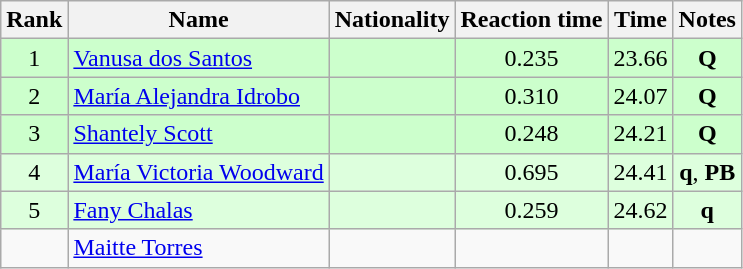<table class="wikitable sortable" style="text-align:center">
<tr>
<th>Rank</th>
<th>Name</th>
<th>Nationality</th>
<th>Reaction time</th>
<th>Time</th>
<th>Notes</th>
</tr>
<tr bgcolor=ccffcc>
<td>1</td>
<td align=left><a href='#'>Vanusa dos Santos</a></td>
<td align=left></td>
<td>0.235</td>
<td>23.66</td>
<td><strong>Q</strong></td>
</tr>
<tr bgcolor=ccffcc>
<td>2</td>
<td align=left><a href='#'>María Alejandra Idrobo</a></td>
<td align=left></td>
<td>0.310</td>
<td>24.07</td>
<td><strong>Q</strong></td>
</tr>
<tr bgcolor=ccffcc>
<td>3</td>
<td align=left><a href='#'>Shantely Scott</a></td>
<td align=left></td>
<td>0.248</td>
<td>24.21</td>
<td><strong>Q</strong></td>
</tr>
<tr bgcolor=ddffdd>
<td>4</td>
<td align=left><a href='#'>María Victoria Woodward</a></td>
<td align=left></td>
<td>0.695</td>
<td>24.41</td>
<td><strong>q</strong>, <strong>PB</strong></td>
</tr>
<tr bgcolor=ddffdd>
<td>5</td>
<td align=left><a href='#'>Fany Chalas</a></td>
<td align=left></td>
<td>0.259</td>
<td>24.62</td>
<td><strong>q</strong></td>
</tr>
<tr>
<td></td>
<td align=left><a href='#'>Maitte Torres</a></td>
<td align=left></td>
<td></td>
<td></td>
<td></td>
</tr>
</table>
